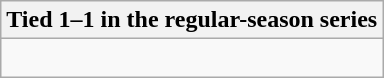<table class="wikitable collapsible collapsed">
<tr>
<th>Tied 1–1 in the regular-season series</th>
</tr>
<tr>
<td><br>
</td>
</tr>
</table>
